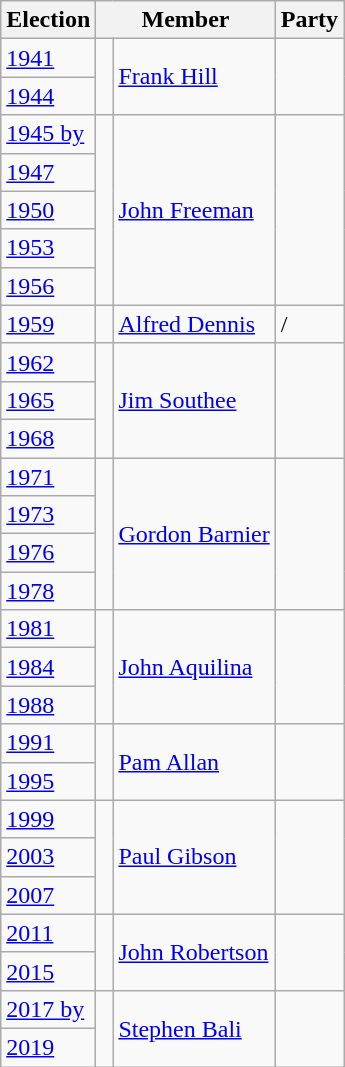<table class="wikitable">
<tr>
<th>Election</th>
<th colspan="2">Member</th>
<th>Party</th>
</tr>
<tr>
<td><a href='#'>1941</a></td>
<td rowspan="2" > </td>
<td rowspan="2"><a href='#'>Frank Hill</a></td>
<td rowspan="2"></td>
</tr>
<tr>
<td><a href='#'>1944</a></td>
</tr>
<tr>
<td><a href='#'>1945 by</a></td>
<td rowspan="5" > </td>
<td rowspan="5"><a href='#'>John Freeman</a></td>
<td rowspan="5"></td>
</tr>
<tr>
<td><a href='#'>1947</a></td>
</tr>
<tr>
<td><a href='#'>1950</a></td>
</tr>
<tr>
<td><a href='#'>1953</a></td>
</tr>
<tr>
<td><a href='#'>1956</a></td>
</tr>
<tr>
<td><a href='#'>1959</a></td>
<td> </td>
<td><a href='#'>Alfred Dennis</a></td>
<td> / </td>
</tr>
<tr>
<td><a href='#'>1962</a></td>
<td rowspan="3" > </td>
<td rowspan="3"><a href='#'>Jim Southee</a></td>
<td rowspan="3"></td>
</tr>
<tr>
<td><a href='#'>1965</a></td>
</tr>
<tr>
<td><a href='#'>1968</a></td>
</tr>
<tr>
<td><a href='#'>1971</a></td>
<td rowspan="4" > </td>
<td rowspan="4"><a href='#'>Gordon Barnier</a></td>
<td rowspan="4"></td>
</tr>
<tr>
<td><a href='#'>1973</a></td>
</tr>
<tr>
<td><a href='#'>1976</a></td>
</tr>
<tr>
<td><a href='#'>1978</a></td>
</tr>
<tr>
<td><a href='#'>1981</a></td>
<td rowspan="3" > </td>
<td rowspan="3"><a href='#'>John Aquilina</a></td>
<td rowspan="3"></td>
</tr>
<tr>
<td><a href='#'>1984</a></td>
</tr>
<tr>
<td><a href='#'>1988</a></td>
</tr>
<tr>
<td><a href='#'>1991</a></td>
<td rowspan="2" > </td>
<td rowspan="2"><a href='#'>Pam Allan</a></td>
<td rowspan="2"></td>
</tr>
<tr>
<td><a href='#'>1995</a></td>
</tr>
<tr>
<td><a href='#'>1999</a></td>
<td rowspan="3" > </td>
<td rowspan="3"><a href='#'>Paul Gibson</a></td>
<td rowspan="3"></td>
</tr>
<tr>
<td><a href='#'>2003</a></td>
</tr>
<tr>
<td><a href='#'>2007</a></td>
</tr>
<tr>
<td><a href='#'>2011</a></td>
<td rowspan="2" > </td>
<td rowspan="2"><a href='#'>John Robertson</a></td>
<td rowspan="2"></td>
</tr>
<tr>
<td><a href='#'>2015</a></td>
</tr>
<tr>
<td><a href='#'>2017 by</a></td>
<td rowspan="2" > </td>
<td rowspan="2"><a href='#'>Stephen Bali</a></td>
<td rowspan="2"></td>
</tr>
<tr>
<td><a href='#'>2019</a></td>
</tr>
</table>
